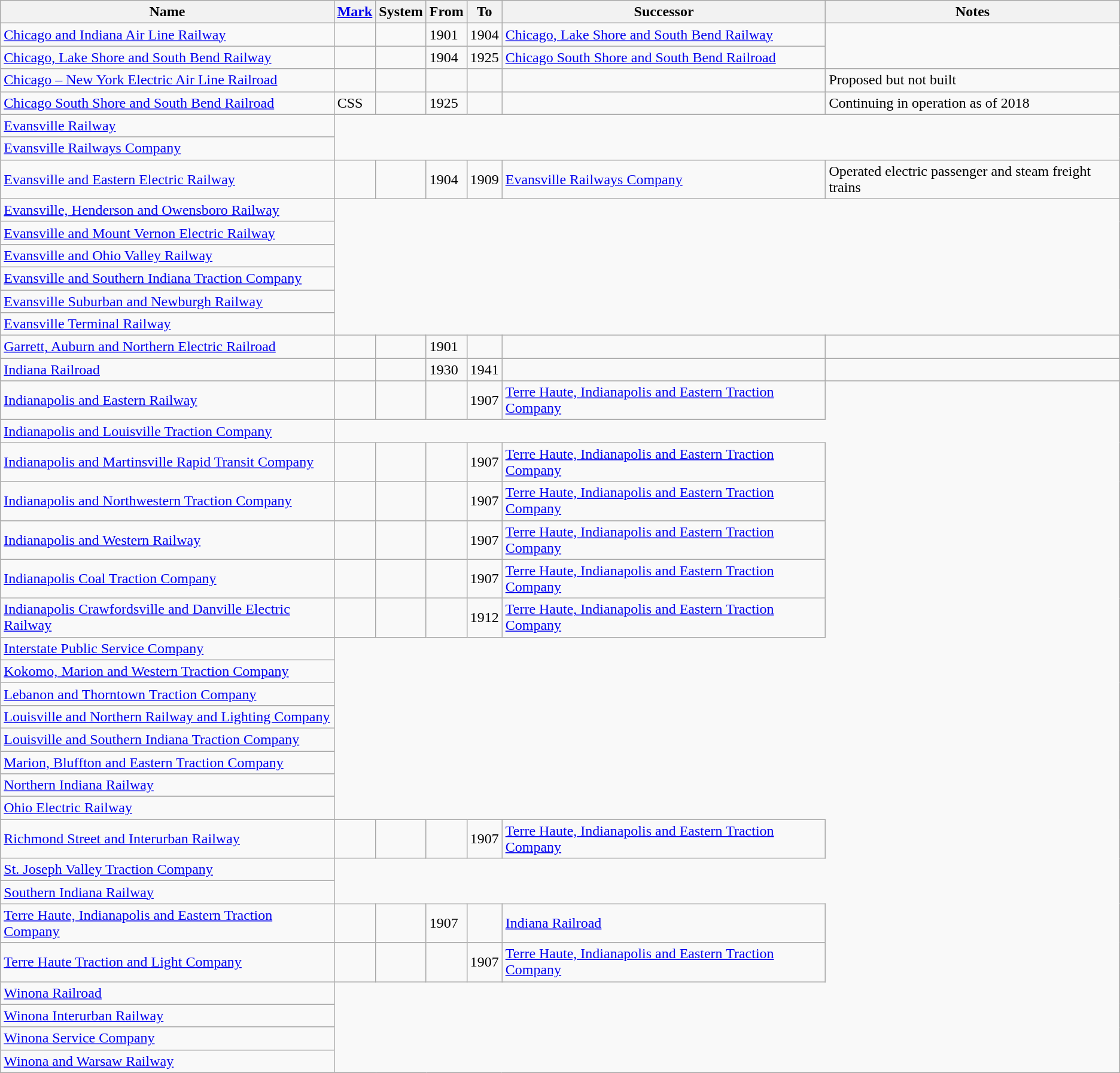<table class="wikitable sortable">
<tr>
<th>Name</th>
<th><a href='#'>Mark</a></th>
<th>System</th>
<th>From</th>
<th>To</th>
<th>Successor</th>
<th>Notes</th>
</tr>
<tr>
<td><a href='#'>Chicago and Indiana Air Line Railway</a></td>
<td></td>
<td></td>
<td>1901</td>
<td>1904</td>
<td><a href='#'>Chicago, Lake Shore and South Bend Railway</a></td>
</tr>
<tr>
<td><a href='#'>Chicago, Lake Shore and South Bend Railway</a></td>
<td></td>
<td></td>
<td>1904</td>
<td>1925</td>
<td><a href='#'>Chicago South Shore and South Bend Railroad</a></td>
</tr>
<tr>
<td><a href='#'>Chicago – New York Electric Air Line Railroad</a></td>
<td></td>
<td></td>
<td></td>
<td></td>
<td></td>
<td>Proposed but not built</td>
</tr>
<tr>
<td><a href='#'>Chicago South Shore and South Bend Railroad</a></td>
<td>CSS</td>
<td></td>
<td>1925</td>
<td></td>
<td></td>
<td>Continuing in operation as of 2018</td>
</tr>
<tr>
<td><a href='#'>Evansville Railway</a></td>
</tr>
<tr>
<td><a href='#'>Evansville Railways Company</a></td>
</tr>
<tr>
<td><a href='#'>Evansville and Eastern Electric Railway</a></td>
<td></td>
<td></td>
<td>1904</td>
<td>1909</td>
<td><a href='#'>Evansville Railways Company</a></td>
<td>Operated electric passenger and steam freight trains</td>
</tr>
<tr>
<td><a href='#'>Evansville, Henderson and Owensboro Railway</a></td>
</tr>
<tr>
<td><a href='#'>Evansville and Mount Vernon Electric Railway</a></td>
</tr>
<tr>
<td><a href='#'>Evansville and Ohio Valley Railway</a></td>
</tr>
<tr>
<td><a href='#'>Evansville and Southern Indiana Traction Company</a></td>
</tr>
<tr>
<td><a href='#'>Evansville Suburban and Newburgh Railway</a></td>
</tr>
<tr>
<td><a href='#'>Evansville Terminal Railway</a></td>
</tr>
<tr>
<td><a href='#'>Garrett, Auburn and Northern Electric Railroad</a></td>
<td></td>
<td></td>
<td>1901</td>
<td></td>
<td></td>
<td></td>
</tr>
<tr>
<td><a href='#'>Indiana Railroad</a></td>
<td></td>
<td></td>
<td>1930</td>
<td>1941</td>
<td></td>
<td></td>
</tr>
<tr>
<td><a href='#'>Indianapolis and Eastern Railway</a></td>
<td></td>
<td></td>
<td></td>
<td>1907</td>
<td><a href='#'>Terre Haute, Indianapolis and Eastern Traction Company</a></td>
</tr>
<tr>
<td><a href='#'>Indianapolis and Louisville Traction Company</a></td>
</tr>
<tr>
<td><a href='#'>Indianapolis and Martinsville Rapid Transit Company</a></td>
<td></td>
<td></td>
<td></td>
<td>1907</td>
<td><a href='#'>Terre Haute, Indianapolis and Eastern Traction Company</a></td>
</tr>
<tr>
<td><a href='#'>Indianapolis and Northwestern Traction Company</a></td>
<td></td>
<td></td>
<td></td>
<td>1907</td>
<td><a href='#'>Terre Haute, Indianapolis and Eastern Traction Company</a></td>
</tr>
<tr>
<td><a href='#'>Indianapolis and Western Railway</a></td>
<td></td>
<td></td>
<td></td>
<td>1907</td>
<td><a href='#'>Terre Haute, Indianapolis and Eastern Traction Company</a></td>
</tr>
<tr>
<td><a href='#'>Indianapolis Coal Traction Company</a></td>
<td></td>
<td></td>
<td></td>
<td>1907</td>
<td><a href='#'>Terre Haute, Indianapolis and Eastern Traction Company</a></td>
</tr>
<tr>
<td><a href='#'>Indianapolis Crawfordsville and Danville Electric Railway</a></td>
<td></td>
<td></td>
<td></td>
<td>1912</td>
<td><a href='#'>Terre Haute, Indianapolis and Eastern Traction Company</a></td>
</tr>
<tr>
<td><a href='#'>Interstate Public Service Company</a></td>
</tr>
<tr>
<td><a href='#'>Kokomo, Marion and Western Traction Company</a></td>
</tr>
<tr>
<td><a href='#'>Lebanon and Thorntown Traction Company</a></td>
</tr>
<tr>
<td><a href='#'>Louisville and Northern Railway and Lighting Company</a></td>
</tr>
<tr>
<td><a href='#'>Louisville and Southern Indiana Traction Company</a></td>
</tr>
<tr>
<td><a href='#'>Marion, Bluffton and Eastern Traction Company</a></td>
</tr>
<tr>
<td><a href='#'>Northern Indiana Railway</a></td>
</tr>
<tr>
<td><a href='#'>Ohio Electric Railway</a></td>
</tr>
<tr>
<td><a href='#'>Richmond Street and Interurban Railway</a></td>
<td></td>
<td></td>
<td></td>
<td>1907</td>
<td><a href='#'>Terre Haute, Indianapolis and Eastern Traction Company</a></td>
</tr>
<tr>
<td><a href='#'>St. Joseph Valley Traction Company</a></td>
</tr>
<tr>
<td><a href='#'>Southern Indiana Railway</a></td>
</tr>
<tr>
<td><a href='#'>Terre Haute, Indianapolis and Eastern Traction Company</a></td>
<td></td>
<td></td>
<td>1907</td>
<td></td>
<td><a href='#'>Indiana Railroad</a></td>
</tr>
<tr>
<td><a href='#'>Terre Haute Traction and Light Company</a></td>
<td></td>
<td></td>
<td></td>
<td>1907</td>
<td><a href='#'>Terre Haute, Indianapolis and Eastern Traction Company</a></td>
</tr>
<tr>
<td><a href='#'>Winona Railroad</a></td>
</tr>
<tr>
<td><a href='#'>Winona Interurban Railway</a></td>
</tr>
<tr>
<td><a href='#'>Winona Service Company</a></td>
</tr>
<tr>
<td><a href='#'>Winona and Warsaw Railway</a></td>
</tr>
</table>
